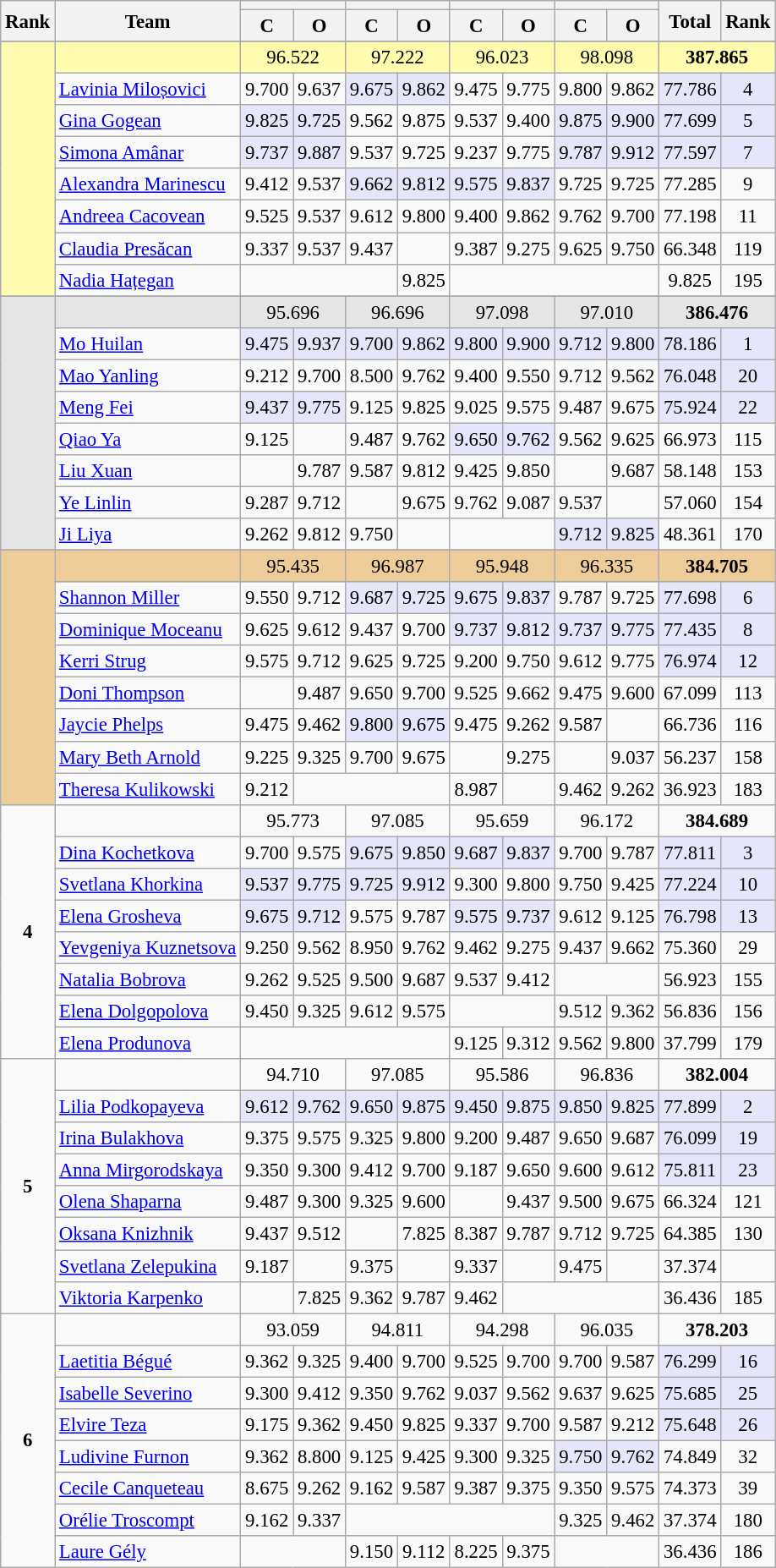<table class="wikitable" style="text-align:center; font-size:95%">
<tr>
<th rowspan=2>Rank</th>
<th rowspan=2>Team</th>
<th colspan=2></th>
<th colspan=2></th>
<th colspan=2></th>
<th colspan=2></th>
<th rowspan=2>Total</th>
<th rowspan=2>Rank</th>
</tr>
<tr>
<th>C</th>
<th>O</th>
<th>C</th>
<th>O</th>
<th>C</th>
<th>O</th>
<th>C</th>
<th>O</th>
</tr>
<tr>
</tr>
<tr style="background:#fffcaf;">
<td rowspan=8></td>
<td style="text-align:left;"><strong></strong></td>
<td colspan=2>96.522</td>
<td colspan=2>97.222</td>
<td colspan=2>96.023</td>
<td colspan=2>98.098</td>
<td colspan=2><strong>387.865</strong></td>
</tr>
<tr>
<td align=left><a href='#'>Lavinia Miloșovici</a></td>
<td>9.700</td>
<td>9.637</td>
<td bgcolor="lavender">9.675</td>
<td bgcolor="lavender">9.862</td>
<td>9.475</td>
<td>9.775</td>
<td>9.800</td>
<td>9.862</td>
<td bgcolor="lavender">77.786</td>
<td bgcolor="lavender">4</td>
</tr>
<tr>
<td align=left><a href='#'>Gina Gogean</a></td>
<td bgcolor="lavender">9.825</td>
<td bgcolor="lavender">9.725</td>
<td>9.562</td>
<td>9.875</td>
<td>9.537</td>
<td>9.400</td>
<td bgcolor="lavender">9.875</td>
<td bgcolor="lavender">9.900</td>
<td bgcolor="lavender">77.699</td>
<td bgcolor="lavender">5</td>
</tr>
<tr>
<td align=left><a href='#'>Simona Amânar</a></td>
<td bgcolor="lavender">9.737</td>
<td bgcolor="lavender">9.887</td>
<td>9.537</td>
<td>9.725</td>
<td>9.237</td>
<td>9.775</td>
<td bgcolor="lavender">9.787</td>
<td bgcolor="lavender">9.912</td>
<td bgcolor="lavender">77.597</td>
<td bgcolor="lavender">7</td>
</tr>
<tr>
<td align=left><a href='#'>Alexandra Marinescu</a></td>
<td>9.412</td>
<td>9.537</td>
<td bgcolor="lavender">9.662</td>
<td bgcolor="lavender">9.812</td>
<td bgcolor="lavender">9.575</td>
<td bgcolor="lavender">9.837</td>
<td>9.725</td>
<td>9.725</td>
<td>77.285</td>
<td>9</td>
</tr>
<tr>
<td align=left><a href='#'>Andreea Cacovean</a></td>
<td>9.525</td>
<td>9.537</td>
<td>9.612</td>
<td>9.800</td>
<td>9.400</td>
<td>9.862</td>
<td>9.762</td>
<td>9.700</td>
<td>77.198</td>
<td>11</td>
</tr>
<tr o.o>
<td align=left><a href='#'>Claudia Presăcan</a></td>
<td>9.337</td>
<td>9.537</td>
<td>9.437</td>
<td></td>
<td>9.387</td>
<td>9.275</td>
<td>9.625</td>
<td>9.750</td>
<td>66.348</td>
<td>119</td>
</tr>
<tr>
<td align=left><a href='#'>Nadia Hațegan</a></td>
<td colspan=3> </td>
<td>9.825</td>
<td colspan=4> </td>
<td>9.825</td>
<td>195</td>
</tr>
<tr>
</tr>
<tr style="background:#e5e5e5;">
<td rowspan=8></td>
<td style="text-align:left;"><strong></strong></td>
<td colspan=2>95.696</td>
<td colspan=2>96.696</td>
<td colspan=2>97.098</td>
<td colspan=2>97.010</td>
<td colspan=2><strong>386.476</strong></td>
</tr>
<tr>
<td align=left><a href='#'>Mo Huilan</a></td>
<td bgcolor="lavender">9.475</td>
<td bgcolor="lavender">9.937</td>
<td bgcolor="lavender">9.700</td>
<td bgcolor="lavender">9.862</td>
<td bgcolor="lavender">9.800</td>
<td bgcolor="lavender">9.900</td>
<td bgcolor="lavender">9.712</td>
<td bgcolor="lavender">9.800</td>
<td bgcolor="lavender">78.186</td>
<td bgcolor="lavender">1</td>
</tr>
<tr>
<td align=left><a href='#'>Mao Yanling</a></td>
<td>9.212</td>
<td>9.700</td>
<td>8.500</td>
<td>9.762</td>
<td>9.400</td>
<td>9.550</td>
<td>9.712</td>
<td>9.562</td>
<td bgcolor="lavender">76.048</td>
<td bgcolor="lavender">20</td>
</tr>
<tr>
<td align=left><a href='#'>Meng Fei</a></td>
<td bgcolor="lavender">9.437</td>
<td bgcolor="lavender">9.775</td>
<td>9.125</td>
<td>9.825</td>
<td>9.025</td>
<td>9.575</td>
<td>9.487</td>
<td>9.675</td>
<td bgcolor="lavender">75.924</td>
<td bgcolor="lavender">22</td>
</tr>
<tr>
<td align=left><a href='#'>Qiao Ya</a></td>
<td>9.125</td>
<td></td>
<td>9.487</td>
<td>9.762</td>
<td bgcolor="lavender">9.650</td>
<td bgcolor="lavender">9.762</td>
<td>9.562</td>
<td>9.625</td>
<td>66.973</td>
<td>115</td>
</tr>
<tr>
<td align=left><a href='#'>Liu Xuan</a></td>
<td></td>
<td>9.787</td>
<td>9.587</td>
<td>9.812</td>
<td>9.425</td>
<td>9.850</td>
<td></td>
<td>9.687</td>
<td>58.148</td>
<td>153</td>
</tr>
<tr>
<td align=left><a href='#'>Ye Linlin</a></td>
<td>9.287</td>
<td>9.712</td>
<td></td>
<td>9.675</td>
<td>9.762</td>
<td>9.087</td>
<td>9.537</td>
<td></td>
<td>57.060</td>
<td>154</td>
</tr>
<tr>
<td align=left><a href='#'>Ji Liya</a></td>
<td>9.262</td>
<td>9.812</td>
<td>9.750</td>
<td></td>
<td colspan=2> </td>
<td bgcolor="lavender">9.712</td>
<td bgcolor="lavender">9.825</td>
<td>48.361</td>
<td>170</td>
</tr>
<tr>
</tr>
<tr style="background:#ec9;">
<td rowspan=8></td>
<td style="text-align:left;"><strong></strong></td>
<td colspan=2>95.435</td>
<td colspan=2>96.987</td>
<td colspan=2>95.948</td>
<td colspan=2>96.335</td>
<td colspan=2><strong>384.705</strong></td>
</tr>
<tr>
<td align=left><a href='#'>Shannon Miller</a></td>
<td>9.550</td>
<td>9.712</td>
<td bgcolor="lavender">9.687</td>
<td bgcolor="lavender">9.725</td>
<td bgcolor="lavender">9.675</td>
<td bgcolor="lavender">9.837</td>
<td>9.787</td>
<td>9.725</td>
<td bgcolor="lavender">77.698</td>
<td bgcolor="lavender">6</td>
</tr>
<tr>
<td align=left><a href='#'>Dominique Moceanu</a></td>
<td>9.625</td>
<td>9.612</td>
<td>9.437</td>
<td>9.700</td>
<td bgcolor="lavender">9.737</td>
<td bgcolor="lavender">9.812</td>
<td bgcolor="lavender">9.737</td>
<td bgcolor="lavender">9.775</td>
<td bgcolor="lavender">77.435</td>
<td bgcolor="lavender">8</td>
</tr>
<tr>
<td align=left><a href='#'>Kerri Strug</a></td>
<td>9.575</td>
<td>9.712</td>
<td>9.625</td>
<td>9.725</td>
<td>9.200</td>
<td>9.750</td>
<td>9.612</td>
<td>9.775</td>
<td bgcolor="lavender">76.974</td>
<td bgcolor="lavender">12</td>
</tr>
<tr>
<td align=left><a href='#'>Doni Thompson</a></td>
<td></td>
<td>9.487</td>
<td>9.650</td>
<td>9.700</td>
<td>9.525</td>
<td>9.662</td>
<td>9.475</td>
<td>9.600</td>
<td>67.099</td>
<td>113</td>
</tr>
<tr>
<td align=left><a href='#'>Jaycie Phelps</a></td>
<td>9.475</td>
<td>9.462</td>
<td bgcolor="lavender">9.800</td>
<td bgcolor="lavender">9.675</td>
<td>9.475</td>
<td>9.262</td>
<td>9.587</td>
<td></td>
<td>66.736</td>
<td>116</td>
</tr>
<tr>
<td align=left><a href='#'>Mary Beth Arnold</a></td>
<td>9.225</td>
<td>9.325</td>
<td>9.700</td>
<td>9.675</td>
<td></td>
<td>9.275</td>
<td></td>
<td>9.037</td>
<td>56.237</td>
<td>158</td>
</tr>
<tr>
<td align=left><a href='#'>Theresa Kulikowski</a></td>
<td>9.212</td>
<td colspan=3> </td>
<td>8.987</td>
<td></td>
<td>9.462</td>
<td>9.262</td>
<td>36.923</td>
<td>183</td>
</tr>
<tr>
<td rowspan=8><strong>4</strong></td>
<td style="text-align:left;"><strong></strong></td>
<td colspan=2>95.773</td>
<td colspan=2>97.085</td>
<td colspan=2>95.659</td>
<td colspan=2>96.172</td>
<td colspan=2><strong>384.689</strong></td>
</tr>
<tr>
<td align=left><a href='#'>Dina Kochetkova</a></td>
<td>9.700</td>
<td>9.575</td>
<td bgcolor="lavender">9.675</td>
<td bgcolor="lavender">9.850</td>
<td bgcolor="lavender">9.687</td>
<td bgcolor="lavender">9.837</td>
<td>9.700</td>
<td>9.787</td>
<td bgcolor="lavender">77.811</td>
<td bgcolor="lavender">3</td>
</tr>
<tr>
<td align=left><a href='#'>Svetlana Khorkina</a></td>
<td bgcolor="lavender">9.537</td>
<td bgcolor="lavender">9.775</td>
<td bgcolor="lavender">9.725</td>
<td bgcolor="lavender">9.912</td>
<td>9.300</td>
<td>9.800</td>
<td>9.750</td>
<td>9.425</td>
<td bgcolor="lavender">77.224</td>
<td bgcolor="lavender">10</td>
</tr>
<tr>
<td align=left><a href='#'>Elena Grosheva</a></td>
<td bgcolor="lavender">9.675</td>
<td bgcolor="lavender">9.712</td>
<td>9.575</td>
<td>9.787</td>
<td bgcolor="lavender">9.575</td>
<td bgcolor="lavender">9.737</td>
<td>9.612</td>
<td>9.125</td>
<td bgcolor="lavender">76.798</td>
<td bgcolor="lavender">13</td>
</tr>
<tr>
<td align=left><a href='#'>Yevgeniya Kuznetsova</a></td>
<td>9.250</td>
<td>9.562</td>
<td>8.950</td>
<td>9.762</td>
<td>9.462</td>
<td>9.275</td>
<td>9.437</td>
<td>9.662</td>
<td>75.360</td>
<td>29</td>
</tr>
<tr>
<td align=left><a href='#'>Natalia Bobrova</a></td>
<td>9.262</td>
<td>9.525</td>
<td>9.500</td>
<td>9.687</td>
<td>9.537</td>
<td>9.412</td>
<td colspan=2> </td>
<td>56.923</td>
<td>155</td>
</tr>
<tr>
<td align=left><a href='#'>Elena Dolgopolova</a></td>
<td>9.450</td>
<td>9.325</td>
<td>9.612</td>
<td>9.575</td>
<td colspan=2> </td>
<td>9.512</td>
<td>9.362</td>
<td>56.836</td>
<td>156</td>
</tr>
<tr>
<td align=left><a href='#'>Elena Produnova</a></td>
<td colspan=4> </td>
<td>9.125</td>
<td>9.312</td>
<td>9.562</td>
<td>9.800</td>
<td>37.799</td>
<td>179</td>
</tr>
<tr>
<td rowspan=8><strong>5</strong></td>
<td style="text-align:left;"><strong></strong></td>
<td colspan=2>94.710</td>
<td colspan=2>97.085</td>
<td colspan=2>95.586</td>
<td colspan=2>96.836</td>
<td colspan=2><strong>382.004</strong></td>
</tr>
<tr>
<td align=left><a href='#'>Lilia Podkopayeva</a></td>
<td bgcolor="lavender">9.612</td>
<td bgcolor="lavender">9.762</td>
<td bgcolor="lavender">9.650</td>
<td bgcolor="lavender">9.875</td>
<td bgcolor="lavender">9.450</td>
<td bgcolor="lavender">9.875</td>
<td bgcolor="lavender">9.850</td>
<td bgcolor="lavender">9.825</td>
<td bgcolor="lavender">77.899</td>
<td bgcolor="lavender">2</td>
</tr>
<tr>
<td align=left><a href='#'>Irina Bulakhova</a></td>
<td>9.375</td>
<td>9.575</td>
<td>9.325</td>
<td>9.800</td>
<td>9.200</td>
<td>9.487</td>
<td>9.650</td>
<td>9.687</td>
<td bgcolor="lavender">76.099</td>
<td bgcolor="lavender">19</td>
</tr>
<tr>
<td align=left><a href='#'>Anna Mirgorodskaya</a></td>
<td>9.350</td>
<td>9.300</td>
<td>9.412</td>
<td>9.700</td>
<td>9.187</td>
<td>9.650</td>
<td>9.600</td>
<td>9.612</td>
<td bgcolor="lavender">75.811</td>
<td bgcolor="lavender">23</td>
</tr>
<tr>
<td align=left><a href='#'>Olena Shaparna</a></td>
<td>9.487</td>
<td>9.300</td>
<td>9.325</td>
<td>9.600</td>
<td></td>
<td>9.437</td>
<td>9.500</td>
<td>9.675</td>
<td>66.324</td>
<td>121</td>
</tr>
<tr>
<td align=left><a href='#'>Oksana Knizhnik</a></td>
<td>9.437</td>
<td>9.512</td>
<td></td>
<td>7.825</td>
<td>8.387</td>
<td>9.787</td>
<td>9.712</td>
<td>9.725</td>
<td>64.385</td>
<td>130</td>
</tr>
<tr>
<td align=left><a href='#'>Svetlana Zelepukina</a></td>
<td>9.187</td>
<td></td>
<td>9.375</td>
<td></td>
<td>9.337</td>
<td></td>
<td>9.475</td>
<td></td>
<td>37.374</td>
<td></td>
</tr>
<tr>
<td align=left><a href='#'>Viktoria Karpenko</a></td>
<td></td>
<td>7.825</td>
<td>9.362</td>
<td>9.787</td>
<td>9.462</td>
<td colspan=3> </td>
<td>36.436</td>
<td>185</td>
</tr>
<tr>
<td rowspan=8><strong>6</strong></td>
<td style="text-align:left;"><strong></strong></td>
<td colspan=2>93.059</td>
<td colspan=2>94.811</td>
<td colspan=2>94.298</td>
<td colspan=2>96.035</td>
<td colspan=2><strong>378.203</strong></td>
</tr>
<tr>
<td align=left><a href='#'>Laetitia Bégué</a></td>
<td>9.362</td>
<td>9.325</td>
<td>9.400</td>
<td>9.700</td>
<td>9.525</td>
<td>9.700</td>
<td>9.700</td>
<td>9.587</td>
<td bgcolor="lavender">76.299</td>
<td bgcolor="lavender">16</td>
</tr>
<tr>
<td align=left><a href='#'>Isabelle Severino</a></td>
<td>9.300</td>
<td>9.412</td>
<td>9.350</td>
<td>9.762</td>
<td>9.037</td>
<td>9.562</td>
<td>9.637</td>
<td>9.625</td>
<td bgcolor="lavender">75.685</td>
<td bgcolor="lavender">25</td>
</tr>
<tr>
<td align=left><a href='#'>Elvire Teza</a></td>
<td>9.175</td>
<td>9.362</td>
<td>9.450</td>
<td>9.825</td>
<td>9.337</td>
<td>9.700</td>
<td>9.587</td>
<td>9.212</td>
<td bgcolor="lavender">75.648</td>
<td bgcolor="lavender">26</td>
</tr>
<tr>
<td align=left><a href='#'>Ludivine Furnon</a></td>
<td>9.362</td>
<td>8.800</td>
<td>9.125</td>
<td>9.425</td>
<td>9.300</td>
<td>9.325</td>
<td bgcolor="lavender">9.750</td>
<td bgcolor="lavender">9.762</td>
<td>74.849</td>
<td>32</td>
</tr>
<tr>
<td align=left><a href='#'>Cecile Canqueteau</a></td>
<td>8.675</td>
<td>9.262</td>
<td>9.162</td>
<td>9.587</td>
<td>9.387</td>
<td>9.375</td>
<td>9.350</td>
<td>9.575</td>
<td>74.373</td>
<td>39</td>
</tr>
<tr>
<td align=left><a href='#'>Orélie Troscompt</a></td>
<td>9.162</td>
<td>9.337</td>
<td colspan=4> </td>
<td>9.325</td>
<td>9.462</td>
<td>37.374</td>
<td>180</td>
</tr>
<tr>
<td align=left><a href='#'>Laure Gély</a></td>
<td colspan=2> </td>
<td>9.150</td>
<td>9.112</td>
<td>8.225</td>
<td>9.375</td>
<td colspan=2> </td>
<td>36.436</td>
<td>186</td>
</tr>
</table>
